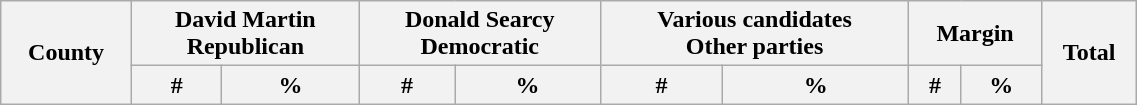<table width="60%" class="wikitable sortable">
<tr>
<th rowspan="2">County</th>
<th colspan="2">David Martin<br>Republican</th>
<th colspan="2">Donald Searcy<br>Democratic</th>
<th colspan="2">Various candidates<br>Other parties</th>
<th colspan="2">Margin</th>
<th rowspan="2">Total</th>
</tr>
<tr>
<th style="text-align:center;" data-sort-type="number">#</th>
<th style="text-align:center;" data-sort-type="number">%</th>
<th style="text-align:center;" data-sort-type="number">#</th>
<th style="text-align:center;" data-sort-type="number">%</th>
<th style="text-align:center;" data-sort-type="number">#</th>
<th style="text-align:center;" data-sort-type="number">%</th>
<th style="text-align:center;" data-sort-type="number">#</th>
<th style="text-align:center;" data-sort-type="number">%</th>
</tr>
</table>
